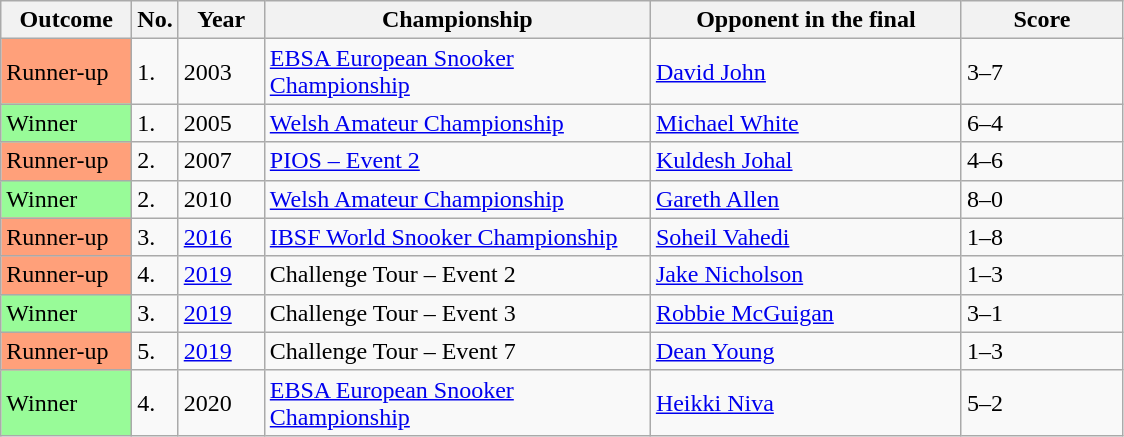<table class="sortable wikitable">
<tr>
<th width="80">Outcome</th>
<th width="20">No.</th>
<th width="50">Year</th>
<th width="250">Championship</th>
<th width="200">Opponent in the final</th>
<th width="100">Score</th>
</tr>
<tr>
<td style="background:#ffa07a;">Runner-up</td>
<td>1.</td>
<td>2003</td>
<td><a href='#'>EBSA European Snooker Championship</a></td>
<td> <a href='#'>David John</a></td>
<td>3–7</td>
</tr>
<tr>
<td style="background:#98fb98;">Winner</td>
<td>1.</td>
<td>2005</td>
<td><a href='#'>Welsh Amateur Championship</a></td>
<td> <a href='#'>Michael White</a></td>
<td>6–4</td>
</tr>
<tr>
<td style="background:#ffa07a;">Runner-up</td>
<td>2.</td>
<td>2007</td>
<td><a href='#'>PIOS – Event 2</a></td>
<td> <a href='#'>Kuldesh Johal</a></td>
<td>4–6</td>
</tr>
<tr>
<td style="background:#98fb98;">Winner</td>
<td>2.</td>
<td>2010</td>
<td><a href='#'>Welsh Amateur Championship</a></td>
<td> <a href='#'>Gareth Allen</a></td>
<td>8–0</td>
</tr>
<tr>
<td style="background:#ffa07a;">Runner-up</td>
<td>3.</td>
<td><a href='#'>2016</a></td>
<td><a href='#'>IBSF World Snooker Championship</a></td>
<td> <a href='#'>Soheil Vahedi</a></td>
<td>1–8</td>
</tr>
<tr>
<td style="background:#ffa07a;">Runner-up</td>
<td>4.</td>
<td><a href='#'>2019</a></td>
<td>Challenge Tour – Event 2</td>
<td> <a href='#'>Jake Nicholson</a></td>
<td>1–3</td>
</tr>
<tr>
<td style="background:#98FB98">Winner</td>
<td>3.</td>
<td><a href='#'>2019</a></td>
<td>Challenge Tour – Event 3</td>
<td> <a href='#'>Robbie McGuigan</a></td>
<td>3–1</td>
</tr>
<tr>
<td style="background:#ffa07a;">Runner-up</td>
<td>5.</td>
<td><a href='#'>2019</a></td>
<td>Challenge Tour – Event 7</td>
<td> <a href='#'>Dean Young</a></td>
<td>1–3</td>
</tr>
<tr>
<td style="background:#98fb98;">Winner</td>
<td>4.</td>
<td>2020</td>
<td><a href='#'>EBSA European Snooker Championship</a></td>
<td> <a href='#'>Heikki Niva</a></td>
<td>5–2</td>
</tr>
</table>
